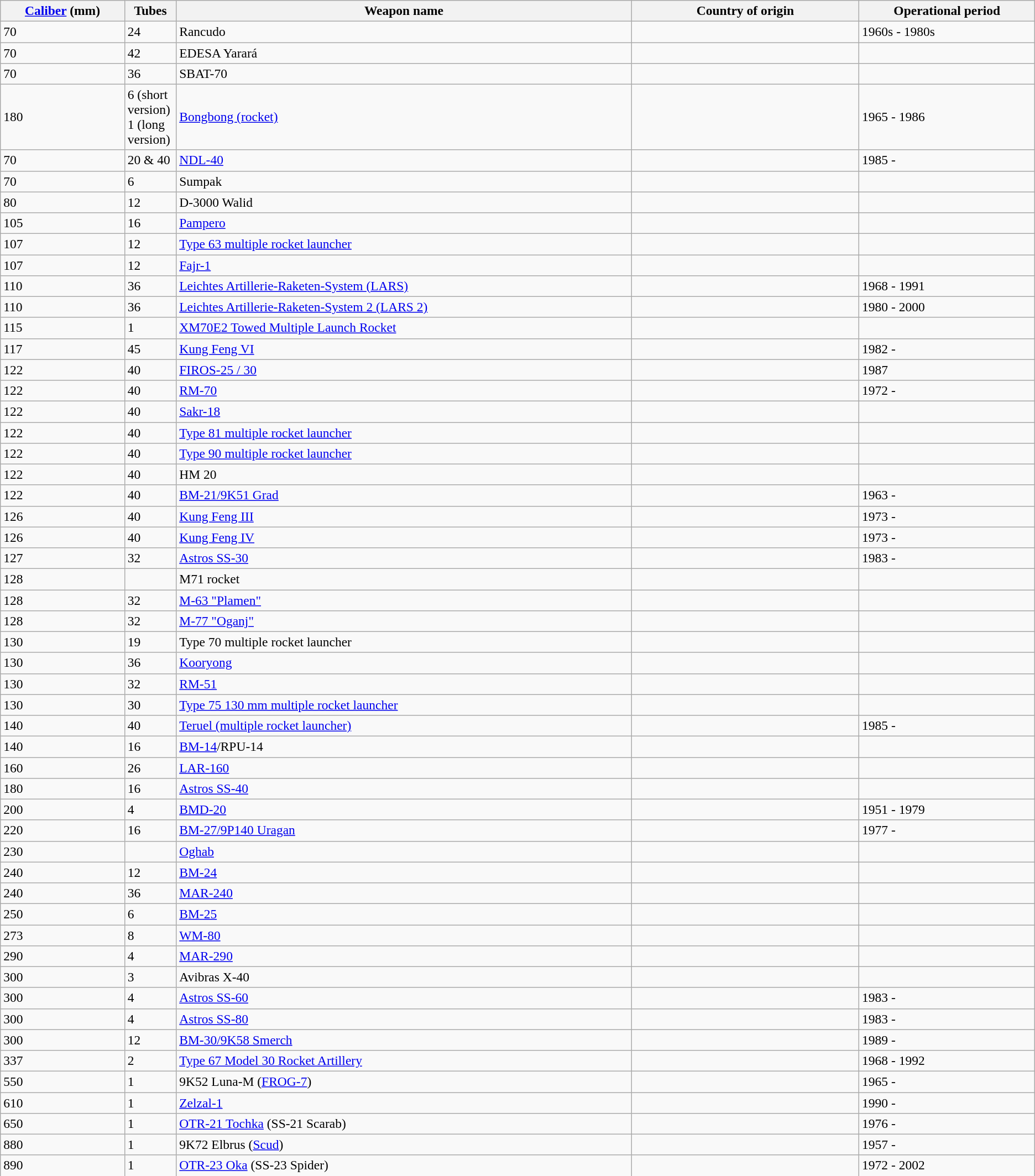<table class="wikitable sortable" style="font-size:98%;">
<tr>
<th width="12%"><a href='#'>Caliber</a> (mm)</th>
<th width="5%">Tubes</th>
<th width="44%">Weapon name</th>
<th width="22%">Country of origin</th>
<th width="19%">Operational period</th>
</tr>
<tr>
<td>70</td>
<td>24</td>
<td>Rancudo</td>
<td></td>
<td>1960s - 1980s</td>
</tr>
<tr>
<td>70</td>
<td>42</td>
<td>EDESA Yarará</td>
<td></td>
<td></td>
</tr>
<tr>
<td>70</td>
<td>36</td>
<td>SBAT-70</td>
<td></td>
<td></td>
</tr>
<tr>
<td>180</td>
<td>6 (short version)<br> 1 (long version)</td>
<td><a href='#'>Bongbong (rocket)</a></td>
<td></td>
<td>1965 - 1986</td>
</tr>
<tr>
<td>70</td>
<td>20 & 40</td>
<td><a href='#'>NDL-40</a></td>
<td></td>
<td>1985 -</td>
</tr>
<tr>
<td>70</td>
<td>6</td>
<td>Sumpak</td>
<td></td>
<td></td>
</tr>
<tr>
<td>80</td>
<td>12</td>
<td>D-3000 Walid</td>
<td></td>
<td></td>
</tr>
<tr>
<td>105</td>
<td>16</td>
<td><a href='#'>Pampero</a></td>
<td></td>
<td></td>
</tr>
<tr>
<td>107</td>
<td>12</td>
<td><a href='#'>Type 63 multiple rocket launcher</a></td>
<td></td>
<td></td>
</tr>
<tr>
<td>107</td>
<td>12</td>
<td><a href='#'>Fajr-1</a></td>
<td></td>
<td></td>
</tr>
<tr>
<td>110</td>
<td>36</td>
<td><a href='#'>Leichtes Artillerie-Raketen-System (LARS)</a></td>
<td></td>
<td>1968 - 1991</td>
</tr>
<tr>
<td>110</td>
<td>36</td>
<td><a href='#'>Leichtes Artillerie-Raketen-System 2 (LARS 2)</a></td>
<td></td>
<td>1980 - 2000 </td>
</tr>
<tr>
<td>115</td>
<td>1</td>
<td><a href='#'>XM70E2 Towed Multiple Launch Rocket</a></td>
<td></td>
<td></td>
</tr>
<tr>
<td>117</td>
<td>45</td>
<td><a href='#'>Kung Feng VI</a></td>
<td></td>
<td>1982 -</td>
</tr>
<tr>
<td>122</td>
<td>40</td>
<td><a href='#'>FIROS-25 / 30</a></td>
<td></td>
<td>1987</td>
</tr>
<tr>
<td>122</td>
<td>40</td>
<td><a href='#'>RM-70</a></td>
<td></td>
<td>1972 -</td>
</tr>
<tr>
<td>122</td>
<td>40</td>
<td><a href='#'>Sakr-18</a></td>
<td></td>
<td></td>
</tr>
<tr>
<td>122</td>
<td>40</td>
<td><a href='#'>Type 81 multiple rocket launcher</a></td>
<td></td>
<td></td>
</tr>
<tr>
<td>122</td>
<td>40</td>
<td><a href='#'>Type 90 multiple rocket launcher</a></td>
<td></td>
<td></td>
</tr>
<tr>
<td>122</td>
<td>40</td>
<td>HM 20</td>
<td></td>
<td></td>
</tr>
<tr>
<td>122</td>
<td>40</td>
<td><a href='#'> BM-21/9K51 Grad</a></td>
<td></td>
<td>1963 -</td>
</tr>
<tr>
<td>126</td>
<td>40</td>
<td><a href='#'>Kung Feng III</a></td>
<td></td>
<td>1973 -</td>
</tr>
<tr>
<td>126</td>
<td>40</td>
<td><a href='#'>Kung Feng IV</a></td>
<td></td>
<td>1973 -</td>
</tr>
<tr>
<td>127</td>
<td>32</td>
<td><a href='#'>Astros SS-30</a></td>
<td></td>
<td>1983 -</td>
</tr>
<tr>
<td>128</td>
<td></td>
<td>M71 rocket</td>
<td></td>
<td></td>
</tr>
<tr>
<td>128</td>
<td>32</td>
<td><a href='#'>M-63 "Plamen"</a></td>
<td> </td>
<td></td>
</tr>
<tr>
<td>128</td>
<td>32</td>
<td><a href='#'>M-77 "Oganj"</a></td>
<td> </td>
<td></td>
</tr>
<tr>
<td>130</td>
<td>19</td>
<td>Type 70 multiple rocket launcher</td>
<td></td>
<td></td>
</tr>
<tr>
<td>130</td>
<td>36</td>
<td><a href='#'>Kooryong</a></td>
<td></td>
<td></td>
</tr>
<tr>
<td>130</td>
<td>32</td>
<td><a href='#'>RM-51</a></td>
<td></td>
<td></td>
</tr>
<tr>
<td>130</td>
<td>30</td>
<td><a href='#'>Type 75 130 mm multiple rocket launcher</a></td>
<td></td>
<td></td>
</tr>
<tr>
<td>140</td>
<td>40</td>
<td><a href='#'>Teruel (multiple rocket launcher)</a></td>
<td></td>
<td>1985 -</td>
</tr>
<tr>
<td>140</td>
<td>16</td>
<td><a href='#'>BM-14</a>/RPU-14</td>
<td></td>
<td></td>
</tr>
<tr>
<td>160</td>
<td>26</td>
<td><a href='#'>LAR-160</a></td>
<td></td>
<td></td>
</tr>
<tr>
<td>180</td>
<td>16</td>
<td><a href='#'>Astros SS-40</a></td>
<td></td>
<td></td>
</tr>
<tr>
<td>200</td>
<td>4</td>
<td><a href='#'>BMD-20</a></td>
<td></td>
<td>1951 - 1979</td>
</tr>
<tr>
<td>220</td>
<td>16</td>
<td><a href='#'> BM-27/9P140 Uragan</a></td>
<td></td>
<td>1977 -</td>
</tr>
<tr>
<td>230</td>
<td></td>
<td><a href='#'>Oghab</a></td>
<td></td>
<td></td>
</tr>
<tr>
<td>240</td>
<td>12</td>
<td><a href='#'>BM-24</a></td>
<td></td>
<td></td>
</tr>
<tr>
<td>240</td>
<td>36</td>
<td><a href='#'>MAR-240</a></td>
<td></td>
<td></td>
</tr>
<tr>
<td>250</td>
<td>6</td>
<td><a href='#'>BM-25</a></td>
<td></td>
<td></td>
</tr>
<tr>
<td>273</td>
<td>8</td>
<td><a href='#'>WM-80</a></td>
<td></td>
<td></td>
</tr>
<tr>
<td>290</td>
<td>4</td>
<td><a href='#'>MAR-290</a></td>
<td></td>
<td></td>
</tr>
<tr>
<td>300</td>
<td>3</td>
<td>Avibras X-40</td>
<td></td>
<td></td>
</tr>
<tr>
<td>300</td>
<td>4</td>
<td><a href='#'>Astros SS-60</a></td>
<td></td>
<td>1983 -</td>
</tr>
<tr>
<td>300</td>
<td>4</td>
<td><a href='#'>Astros SS-80</a></td>
<td></td>
<td>1983 -</td>
</tr>
<tr>
<td>300</td>
<td>12</td>
<td><a href='#'> BM-30/9K58 Smerch</a></td>
<td></td>
<td>1989 -</td>
</tr>
<tr>
<td>337</td>
<td>2</td>
<td><a href='#'>Type 67 Model 30 Rocket Artillery</a></td>
<td></td>
<td>1968 - 1992</td>
</tr>
<tr>
<td>550</td>
<td>1</td>
<td>9K52 Luna-M (<a href='#'>FROG-7</a>)</td>
<td></td>
<td>1965 -</td>
</tr>
<tr>
<td>610</td>
<td>1</td>
<td><a href='#'>Zelzal-1</a></td>
<td></td>
<td>1990 -</td>
</tr>
<tr>
<td>650</td>
<td>1</td>
<td><a href='#'>OTR-21 Tochka</a> (SS-21 Scarab)</td>
<td></td>
<td>1976 -</td>
</tr>
<tr>
<td>880</td>
<td>1</td>
<td>9K72 Elbrus (<a href='#'>Scud</a>)</td>
<td></td>
<td>1957 -</td>
</tr>
<tr>
<td>890</td>
<td>1</td>
<td><a href='#'>OTR-23 Oka</a> (SS-23 Spider)</td>
<td></td>
<td>1972 - 2002</td>
</tr>
</table>
